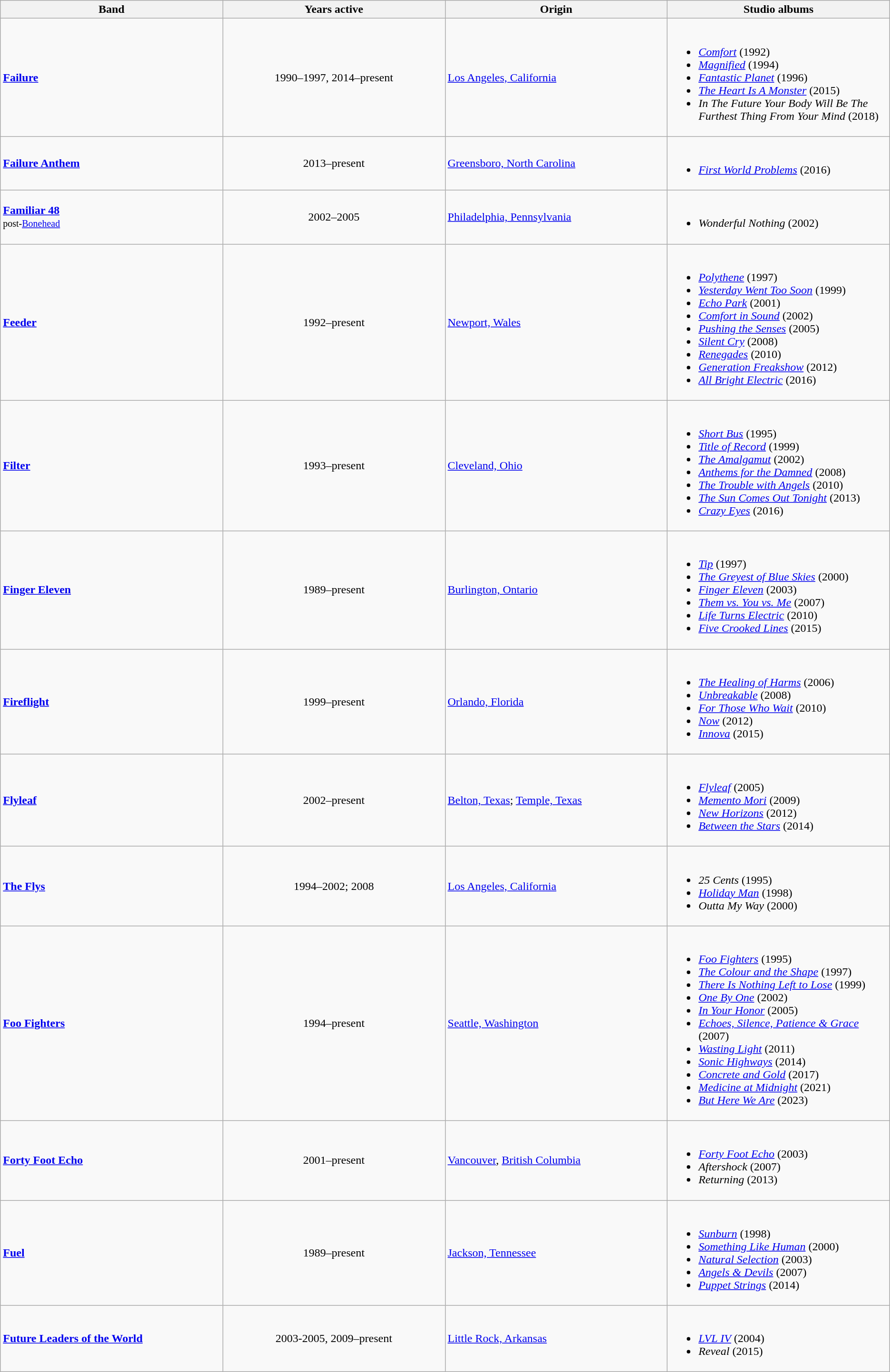<table class="wikitable sortable">
<tr>
<th style="width:15%;">Band</th>
<th style="width:15%;">Years active</th>
<th style="width:15%;">Origin</th>
<th style="width:15%;">Studio albums</th>
</tr>
<tr>
<td><strong><a href='#'>Failure</a></strong></td>
<td style="text-align:center;">1990–1997, 2014–present</td>
<td><a href='#'>Los Angeles, California</a></td>
<td><br><ul><li><em><a href='#'>Comfort</a></em> (1992)</li><li><em><a href='#'>Magnified</a></em> (1994)</li><li><em><a href='#'>Fantastic Planet</a></em> (1996)</li><li><em><a href='#'>The Heart Is A Monster</a></em> (2015)</li><li><em>In The Future Your Body Will Be The Furthest Thing From Your Mind</em> (2018)</li></ul></td>
</tr>
<tr>
<td><strong><a href='#'>Failure Anthem</a></strong></td>
<td style="text-align:center;">2013–present</td>
<td><a href='#'>Greensboro, North Carolina</a></td>
<td><br><ul><li><em><a href='#'>First World Problems</a></em> (2016)</li></ul></td>
</tr>
<tr>
<td><strong><a href='#'>Familiar 48</a></strong><br> <small>post-<a href='#'>Bonehead</a></small></td>
<td style="text-align:center;">2002–2005</td>
<td><a href='#'>Philadelphia, Pennsylvania</a></td>
<td><br><ul><li><em>Wonderful Nothing</em> (2002)</li></ul></td>
</tr>
<tr>
<td><strong><a href='#'>Feeder</a></strong></td>
<td style="text-align:center;">1992–present</td>
<td><a href='#'>Newport, Wales</a></td>
<td><br><ul><li><em><a href='#'>Polythene</a></em> (1997)</li><li><em><a href='#'>Yesterday Went Too Soon</a></em> (1999)</li><li><em><a href='#'>Echo Park</a></em> (2001)</li><li><em><a href='#'>Comfort in Sound</a></em> (2002)</li><li><em><a href='#'>Pushing the Senses</a></em> (2005)</li><li><em><a href='#'>Silent Cry</a></em> (2008)</li><li><em><a href='#'>Renegades</a></em> (2010)</li><li><em><a href='#'>Generation Freakshow</a></em> (2012)</li><li><em><a href='#'>All Bright Electric</a></em> (2016)</li></ul></td>
</tr>
<tr>
<td><strong><a href='#'>Filter</a></strong></td>
<td style="text-align:center;">1993–present</td>
<td><a href='#'>Cleveland, Ohio</a></td>
<td><br><ul><li><em><a href='#'>Short Bus</a></em> (1995)</li><li><em><a href='#'>Title of Record</a></em> (1999)</li><li><em><a href='#'>The Amalgamut</a></em> (2002)</li><li><em><a href='#'>Anthems for the Damned</a></em> (2008)</li><li><em><a href='#'>The Trouble with Angels</a></em> (2010)</li><li><em><a href='#'>The Sun Comes Out Tonight</a></em> (2013)</li><li><em><a href='#'>Crazy Eyes</a></em> (2016)</li></ul></td>
</tr>
<tr>
<td><strong><a href='#'>Finger Eleven</a></strong></td>
<td style="text-align:center;">1989–present</td>
<td><a href='#'>Burlington, Ontario</a></td>
<td><br><ul><li><em><a href='#'>Tip</a></em> (1997)</li><li><em><a href='#'>The Greyest of Blue Skies</a></em> (2000)</li><li><em><a href='#'>Finger Eleven</a></em> (2003)</li><li><em><a href='#'>Them vs. You vs. Me</a></em> (2007)</li><li><em><a href='#'>Life Turns Electric</a></em> (2010)</li><li><em><a href='#'>Five Crooked Lines</a></em> (2015)</li></ul></td>
</tr>
<tr>
<td><strong><a href='#'>Fireflight</a></strong></td>
<td style="text-align:center;">1999–present</td>
<td><a href='#'>Orlando, Florida</a></td>
<td><br><ul><li><em><a href='#'>The Healing of Harms</a></em> (2006)</li><li><em><a href='#'>Unbreakable</a></em> (2008)</li><li><em><a href='#'>For Those Who Wait</a></em> (2010)</li><li><em><a href='#'>Now</a></em> (2012)</li><li><em><a href='#'>Innova</a></em> (2015)</li></ul></td>
</tr>
<tr>
<td><strong><a href='#'>Flyleaf</a></strong></td>
<td style="text-align:center;">2002–present</td>
<td><a href='#'>Belton, Texas</a>; <a href='#'>Temple, Texas</a></td>
<td><br><ul><li><em><a href='#'>Flyleaf</a></em> (2005)</li><li><em><a href='#'>Memento Mori</a></em> (2009)</li><li><em><a href='#'>New Horizons</a></em> (2012)</li><li><em><a href='#'>Between the Stars</a></em> (2014)</li></ul></td>
</tr>
<tr>
<td><strong><a href='#'>The Flys</a></strong></td>
<td style="text-align:center;">1994–2002; 2008</td>
<td><a href='#'>Los Angeles, California</a></td>
<td><br><ul><li><em>25 Cents</em> (1995)</li><li><em><a href='#'>Holiday Man</a></em> (1998)</li><li><em>Outta My Way</em> (2000)</li></ul></td>
</tr>
<tr>
<td><strong><a href='#'>Foo Fighters</a></strong></td>
<td style="text-align:center;">1994–present</td>
<td><a href='#'>Seattle, Washington</a></td>
<td><br><ul><li><em><a href='#'>Foo Fighters</a></em> (1995)</li><li><em><a href='#'>The Colour and the Shape</a></em> (1997)</li><li><em><a href='#'>There Is Nothing Left to Lose</a></em> (1999)</li><li><em><a href='#'>One By One</a></em> (2002)</li><li><em><a href='#'>In Your Honor</a></em> (2005)</li><li><em><a href='#'>Echoes, Silence, Patience & Grace</a></em> (2007)</li><li><em><a href='#'>Wasting Light</a></em> (2011)</li><li><em><a href='#'>Sonic Highways</a></em> (2014)</li><li><em><a href='#'>Concrete and Gold</a></em> (2017)</li><li><em><a href='#'>Medicine at Midnight</a></em> (2021)</li><li><em><a href='#'>But Here We Are</a></em> (2023)</li></ul></td>
</tr>
<tr>
<td><strong><a href='#'>Forty Foot Echo</a></strong></td>
<td style="text-align:center;">2001–present</td>
<td><a href='#'>Vancouver</a>, <a href='#'>British Columbia</a></td>
<td><br><ul><li><em><a href='#'>Forty Foot Echo</a></em> (2003)</li><li><em>Aftershock</em> (2007)</li><li><em>Returning</em> (2013)</li></ul></td>
</tr>
<tr>
<td><strong><a href='#'>Fuel</a></strong></td>
<td style="text-align:center;">1989–present</td>
<td><a href='#'>Jackson, Tennessee</a></td>
<td><br><ul><li><em><a href='#'>Sunburn</a></em> (1998)</li><li><em><a href='#'>Something Like Human</a></em> (2000)</li><li><em><a href='#'>Natural Selection</a></em> (2003)</li><li><em><a href='#'>Angels & Devils</a></em> (2007)</li><li><em><a href='#'>Puppet Strings</a></em> (2014)</li></ul></td>
</tr>
<tr>
<td><strong><a href='#'>Future Leaders of the World</a></strong></td>
<td style="text-align:center;">2003-2005, 2009–present</td>
<td><a href='#'>Little Rock, Arkansas</a></td>
<td><br><ul><li><em><a href='#'>LVL IV</a></em> (2004)</li><li><em>Reveal</em> (2015)</li></ul></td>
</tr>
</table>
